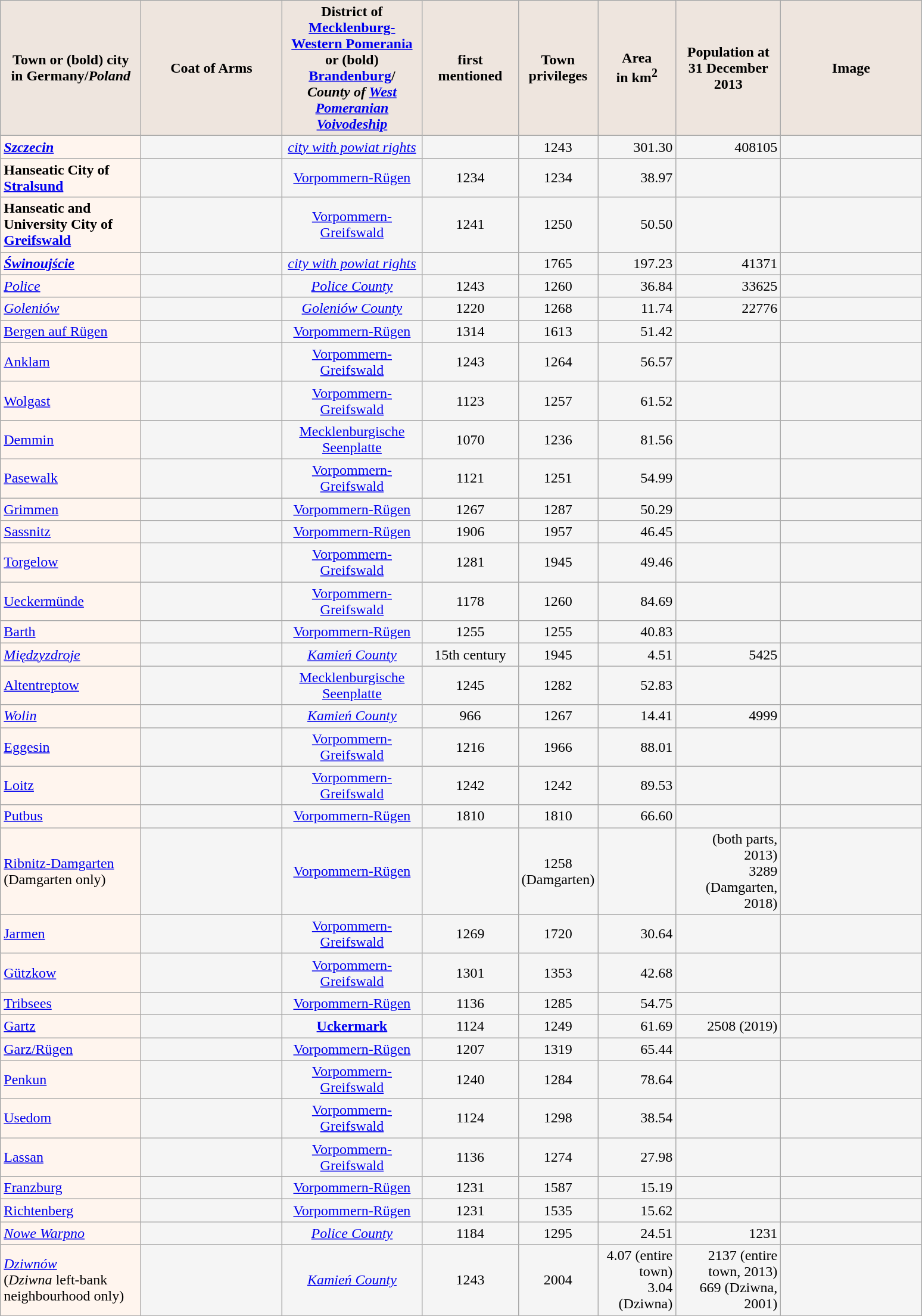<table class="wikitable sortable">
<tr>
<th width="150" style="background:#EEE5DE">Town or (bold) city <br>in Germany/<em>Poland</em></th>
<th class="unsortable" width="150" style="background:#EEE5DE">Coat of Arms</th>
<th width="150" style="background:#EEE5DE">District of <a href='#'>Mecklenburg-Western Pomerania</a> or (bold) <a href='#'>Brandenburg</a>/<br><em>County of <a href='#'>West Pomeranian Voivodeship</a></em></th>
<th width="100" style="background:#EEE5DE" align="center">first mentioned</th>
<th width="80" style="background:#EEE5DE" align="center">Town privileges</th>
<th width="80" style="background:#EEE5DE" align="center">Area in km<sup>2</sup></th>
<th width="110" style="background:#EEE5DE" align="center">Population at 31 December 2013</th>
<th class="unsortable" width="150" style="background:#EEE5DE">Image</th>
</tr>
<tr>
<td style="background:#FFF5EE" align="left"><strong><em><a href='#'>Szczecin</a></em></strong></td>
<td style="background:#F5F5F5;" align="center"></td>
<td style="background:#F5F5F5;" align="center"><em><a href='#'>city with powiat rights</a></em></td>
<td style="background:#F5F5F5;" align="center"></td>
<td style="background:#F5F5F5;" align="center">1243</td>
<td style="background:#F5F5F5;" align="right">301.30</td>
<td style="background:#F5F5F5;" align="right">408105</td>
<td style="background:#F5F5F5;" align="center"></td>
</tr>
<tr>
<td style="background:#FFF5EE" align="left"><strong>Hanseatic City of <a href='#'>Stralsund</a></strong></td>
<td style="background:#F5F5F5;" align="center"></td>
<td style="background:#F5F5F5;" align="center"><a href='#'>Vorpommern-Rügen</a></td>
<td style="background:#F5F5F5;" align="center">1234</td>
<td style="background:#F5F5F5;" align="center">1234</td>
<td style="background:#F5F5F5;" align="right">38.97</td>
<td style="background:#F5F5F5;" align="right"></td>
<td style="background:#F5F5F5;" align="center"></td>
</tr>
<tr>
<td style="background:#FFF5EE" align="left"><strong>Hanseatic and University City of <a href='#'>Greifswald</a></strong></td>
<td style="background:#F5F5F5;" align="center"></td>
<td style="background:#F5F5F5;" align="center"><a href='#'>Vorpommern-Greifswald</a></td>
<td style="background:#F5F5F5;" align="center">1241</td>
<td style="background:#F5F5F5;" align="center">1250</td>
<td style="background:#F5F5F5;" align="right">50.50</td>
<td style="background:#F5F5F5;" align="right"></td>
<td style="background:#F5F5F5;" align="center"></td>
</tr>
<tr>
<td style="background:#FFF5EE" align="left"><strong><em><a href='#'>Świnoujście</a></em></strong></td>
<td style="background:#F5F5F5;" align="center"></td>
<td style="background:#F5F5F5;" align="center"><em><a href='#'>city with powiat rights</a></em></td>
<td style="background:#F5F5F5;" align="center"></td>
<td style="background:#F5F5F5;" align="center">1765</td>
<td style="background:#F5F5F5;" align="right">197.23</td>
<td style="background:#F5F5F5;" align="right">41371</td>
<td style="background:#F5F5F5;" align="center"></td>
</tr>
<tr>
<td style="background:#FFF5EE" align="left"><em><a href='#'>Police</a></em></td>
<td style="background:#F5F5F5;" align="center"></td>
<td style="background:#F5F5F5;" align="center"><em><a href='#'>Police County</a></em></td>
<td style="background:#F5F5F5;" align="center">1243</td>
<td style="background:#F5F5F5;" align="center">1260</td>
<td style="background:#F5F5F5;" align="right">36.84</td>
<td style="background:#F5F5F5;" align="right">33625</td>
<td style="background:#F5F5F5;" align="center"></td>
</tr>
<tr>
<td style="background:#FFF5EE" align="left"><em><a href='#'>Goleniów</a></em></td>
<td style="background:#F5F5F5;" align="center"></td>
<td style="background:#F5F5F5;" align="center"><em><a href='#'>Goleniów County</a></em></td>
<td style="background:#F5F5F5;" align="center">1220</td>
<td style="background:#F5F5F5;" align="center">1268</td>
<td style="background:#F5F5F5;" align="right">11.74</td>
<td style="background:#F5F5F5;" align="right">22776</td>
<td style="background:#F5F5F5;" align="center"></td>
</tr>
<tr>
<td style="background:#FFF5EE" align="left"><a href='#'>Bergen auf Rügen</a></td>
<td style="background:#F5F5F5;" align="center"></td>
<td style="background:#F5F5F5;" align="center"><a href='#'>Vorpommern-Rügen</a></td>
<td style="background:#F5F5F5;" align="center">1314</td>
<td style="background:#F5F5F5;" align="center">1613</td>
<td style="background:#F5F5F5;" align="right">51.42</td>
<td style="background:#F5F5F5;" align="right"></td>
<td style="background:#F5F5F5;" align="center"></td>
</tr>
<tr>
<td style="background:#FFF5EE" align="left"><a href='#'>Anklam</a></td>
<td style="background:#F5F5F5;" align="center"></td>
<td style="background:#F5F5F5;" align="center"><a href='#'>Vorpommern-Greifswald</a></td>
<td style="background:#F5F5F5;" align="center">1243</td>
<td style="background:#F5F5F5;" align="center">1264</td>
<td style="background:#F5F5F5;" align="right">56.57</td>
<td style="background:#F5F5F5;" align="right"></td>
<td style="background:#F5F5F5;" align="center"></td>
</tr>
<tr>
<td style="background:#FFF5EE" align="left"><a href='#'>Wolgast</a></td>
<td style="background:#F5F5F5;" align="center"></td>
<td style="background:#F5F5F5;" align="center"><a href='#'>Vorpommern-Greifswald</a></td>
<td style="background:#F5F5F5;" align="center">1123</td>
<td style="background:#F5F5F5;" align="center">1257</td>
<td style="background:#F5F5F5;" align="right">61.52</td>
<td style="background:#F5F5F5;" align="right"></td>
<td style="background:#F5F5F5;" align="center"></td>
</tr>
<tr>
<td style="background:#FFF5EE" align="left"><a href='#'>Demmin</a></td>
<td style="background:#F5F5F5;" align="center"></td>
<td style="background:#F5F5F5;" align="center"><a href='#'>Mecklenburgische Seenplatte</a></td>
<td style="background:#F5F5F5;" align="center">1070</td>
<td style="background:#F5F5F5;" align="center">1236</td>
<td style="background:#F5F5F5;" align="right">81.56</td>
<td style="background:#F5F5F5;" align="right"></td>
<td style="background:#F5F5F5;" align="center"></td>
</tr>
<tr>
<td style="background:#FFF5EE" align="left"><a href='#'>Pasewalk</a></td>
<td style="background:#F5F5F5;" align="center"></td>
<td style="background:#F5F5F5;" align="center"><a href='#'>Vorpommern-Greifswald</a></td>
<td style="background:#F5F5F5;" align="center">1121</td>
<td style="background:#F5F5F5;" align="center">1251</td>
<td style="background:#F5F5F5;" align="right">54.99</td>
<td style="background:#F5F5F5;" align="right"></td>
<td style="background:#F5F5F5;" align="center"></td>
</tr>
<tr>
<td style="background:#FFF5EE" align="left"><a href='#'>Grimmen</a></td>
<td style="background:#F5F5F5;" align="center"></td>
<td style="background:#F5F5F5;" align="center"><a href='#'>Vorpommern-Rügen</a></td>
<td style="background:#F5F5F5;" align="center">1267</td>
<td style="background:#F5F5F5;" align="center">1287</td>
<td style="background:#F5F5F5;" align="right">50.29</td>
<td style="background:#F5F5F5;" align="right"></td>
<td style="background:#F5F5F5;" align="center"></td>
</tr>
<tr>
<td style="background:#FFF5EE" align="left"><a href='#'>Sassnitz</a></td>
<td style="background:#F5F5F5;" align="center"></td>
<td style="background:#F5F5F5;" align="center"><a href='#'>Vorpommern-Rügen</a></td>
<td style="background:#F5F5F5;" align="center">1906</td>
<td style="background:#F5F5F5;" align="center">1957</td>
<td style="background:#F5F5F5;" align="right">46.45</td>
<td style="background:#F5F5F5;" align="right"></td>
<td style="background:#F5F5F5;" align="center"></td>
</tr>
<tr>
<td style="background:#FFF5EE" align="left"><a href='#'>Torgelow</a></td>
<td style="background:#F5F5F5;" align="center"></td>
<td style="background:#F5F5F5;" align="center"><a href='#'>Vorpommern-Greifswald</a></td>
<td style="background:#F5F5F5;" align="center">1281</td>
<td style="background:#F5F5F5;" align="center">1945</td>
<td style="background:#F5F5F5;" align="right">49.46</td>
<td style="background:#F5F5F5;" align="right"></td>
<td style="background:#F5F5F5;" align="center"></td>
</tr>
<tr>
<td style="background:#FFF5EE" align="left"><a href='#'>Ueckermünde</a></td>
<td style="background:#F5F5F5;" align="center"></td>
<td style="background:#F5F5F5;" align="center"><a href='#'>Vorpommern-Greifswald</a></td>
<td style="background:#F5F5F5;" align="center">1178</td>
<td style="background:#F5F5F5;" align="center">1260</td>
<td style="background:#F5F5F5;" align="right">84.69</td>
<td style="background:#F5F5F5;" align="right"></td>
<td style="background:#F5F5F5;" align="center"></td>
</tr>
<tr>
<td style="background:#FFF5EE" align="left"><a href='#'>Barth</a></td>
<td style="background:#F5F5F5;" align="center"></td>
<td style="background:#F5F5F5;" align="center"><a href='#'>Vorpommern-Rügen</a></td>
<td style="background:#F5F5F5;" align="center">1255</td>
<td style="background:#F5F5F5;" align="center">1255</td>
<td style="background:#F5F5F5;" align="right">40.83</td>
<td style="background:#F5F5F5;" align="right"></td>
<td style="background:#F5F5F5;" align="center"></td>
</tr>
<tr>
<td style="background:#FFF5EE" align="left"><em><a href='#'>Międzyzdroje</a></em></td>
<td style="background:#F5F5F5;" align="center"></td>
<td style="background:#F5F5F5;" align="center"><em><a href='#'>Kamień County</a></em></td>
<td style="background:#F5F5F5;" align="center">15th century</td>
<td style="background:#F5F5F5;" align="center">1945</td>
<td style="background:#F5F5F5;" align="right">4.51</td>
<td style="background:#F5F5F5;" align="right">5425</td>
<td style="background:#F5F5F5;" align="center"></td>
</tr>
<tr>
<td style="background:#FFF5EE" align="left"><a href='#'>Altentreptow</a></td>
<td style="background:#F5F5F5;" align="center"></td>
<td style="background:#F5F5F5;" align="center"><a href='#'>Mecklenburgische Seenplatte</a></td>
<td style="background:#F5F5F5;" align="center">1245</td>
<td style="background:#F5F5F5;" align="center">1282</td>
<td style="background:#F5F5F5;" align="right">52.83</td>
<td style="background:#F5F5F5;" align="right"></td>
<td style="background:#F5F5F5;" align="center"></td>
</tr>
<tr>
<td style="background:#FFF5EE" align="left"><em><a href='#'>Wolin</a></em></td>
<td style="background:#F5F5F5;" align="center"></td>
<td style="background:#F5F5F5;" align="center"><em><a href='#'>Kamień County</a></em></td>
<td style="background:#F5F5F5;" align="center">966</td>
<td style="background:#F5F5F5;" align="center">1267</td>
<td style="background:#F5F5F5;" align="right">14.41</td>
<td style="background:#F5F5F5;" align="right">4999</td>
<td style="background:#F5F5F5;" align="center"></td>
</tr>
<tr>
<td style="background:#FFF5EE" align="left"><a href='#'>Eggesin</a></td>
<td style="background:#F5F5F5;" align="center"></td>
<td style="background:#F5F5F5;" align="center"><a href='#'>Vorpommern-Greifswald</a></td>
<td style="background:#F5F5F5;" align="center">1216</td>
<td style="background:#F5F5F5;" align="center">1966</td>
<td style="background:#F5F5F5;" align="right">88.01</td>
<td style="background:#F5F5F5;" align="right"></td>
<td style="background:#F5F5F5;" align="center"></td>
</tr>
<tr>
<td style="background:#FFF5EE" align="left"><a href='#'>Loitz</a></td>
<td style="background:#F5F5F5;" align="center"></td>
<td style="background:#F5F5F5;" align="center"><a href='#'>Vorpommern-Greifswald</a></td>
<td style="background:#F5F5F5;" align="center">1242</td>
<td style="background:#F5F5F5;" align="center">1242</td>
<td style="background:#F5F5F5;" align="right">89.53</td>
<td style="background:#F5F5F5;" align="right"></td>
<td style="background:#F5F5F5;" align="center"></td>
</tr>
<tr>
<td style="background:#FFF5EE" align="left"><a href='#'>Putbus</a></td>
<td style="background:#F5F5F5;" align="center"></td>
<td style="background:#F5F5F5;" align="center"><a href='#'>Vorpommern-Rügen</a></td>
<td style="background:#F5F5F5;" align="center">1810</td>
<td style="background:#F5F5F5;" align="center">1810</td>
<td style="background:#F5F5F5;" align="right">66.60</td>
<td style="background:#F5F5F5;" align="right"></td>
<td style="background:#F5F5F5;" align="center"></td>
</tr>
<tr>
<td style="background:#FFF5EE" align="left"><a href='#'>Ribnitz-Damgarten</a> (Damgarten only)</td>
<td style="background:#F5F5F5;" align="center"></td>
<td style="background:#F5F5F5;" align="center"><a href='#'>Vorpommern-Rügen</a></td>
<td style="background:#F5F5F5;" align="center"></td>
<td style="background:#F5F5F5;" align="center">1258 (Damgarten)</td>
<td style="background:#F5F5F5;" align="right"></td>
<td style="background:#F5F5F5;" align="right"> (both parts, 2013)<br> 3289 (Damgarten, 2018)</td>
<td style="background:#F5F5F5;" align="center"></td>
</tr>
<tr>
<td style="background:#FFF5EE" align="left"><a href='#'>Jarmen</a></td>
<td style="background:#F5F5F5;" align="center"></td>
<td style="background:#F5F5F5;" align="center"><a href='#'>Vorpommern-Greifswald</a></td>
<td style="background:#F5F5F5;" align="center">1269</td>
<td style="background:#F5F5F5;" align="center">1720</td>
<td style="background:#F5F5F5;" align="right">30.64</td>
<td style="background:#F5F5F5;" align="right"></td>
<td style="background:#F5F5F5;" align="center"></td>
</tr>
<tr>
<td style="background:#FFF5EE" align="left"><a href='#'>Gützkow</a></td>
<td style="background:#F5F5F5;" align="center"></td>
<td style="background:#F5F5F5;" align="center"><a href='#'>Vorpommern-Greifswald</a></td>
<td style="background:#F5F5F5;" align="center">1301</td>
<td style="background:#F5F5F5;" align="center">1353</td>
<td style="background:#F5F5F5;" align="right">42.68</td>
<td style="background:#F5F5F5;" align="right"></td>
<td style="background:#F5F5F5;" align="center"></td>
</tr>
<tr>
<td style="background:#FFF5EE" align="left"><a href='#'>Tribsees</a></td>
<td style="background:#F5F5F5;" align="center"></td>
<td style="background:#F5F5F5;" align="center"><a href='#'>Vorpommern-Rügen</a></td>
<td style="background:#F5F5F5;" align="center">1136</td>
<td style="background:#F5F5F5;" align="center">1285</td>
<td style="background:#F5F5F5;" align="right">54.75</td>
<td style="background:#F5F5F5;" align="right"></td>
<td style="background:#F5F5F5;" align="center"></td>
</tr>
<tr>
<td style="background:#FFF5EE" align="left"><a href='#'>Gartz</a></td>
<td style="background:#F5F5F5;" align="center"></td>
<td style="background:#F5F5F5;" align="center"><strong><a href='#'>Uckermark</a></strong></td>
<td style="background:#F5F5F5;" align="center">1124</td>
<td style="background:#F5F5F5;" align="center">1249</td>
<td style="background:#F5F5F5;" align="right">61.69</td>
<td style="background:#F5F5F5;" align="right">2508 (2019)</td>
<td style="background:#F5F5F5;" align="center"></td>
</tr>
<tr>
<td style="background:#FFF5EE" align="left"><a href='#'>Garz/Rügen</a></td>
<td style="background:#F5F5F5;" align="center"></td>
<td style="background:#F5F5F5;" align="center"><a href='#'>Vorpommern-Rügen</a></td>
<td style="background:#F5F5F5;" align="center">1207</td>
<td style="background:#F5F5F5;" align="center">1319</td>
<td style="background:#F5F5F5;" align="right">65.44</td>
<td style="background:#F5F5F5;" align="right"></td>
<td style="background:#F5F5F5;" align="center"></td>
</tr>
<tr>
<td style="background:#FFF5EE" align="left"><a href='#'>Penkun</a></td>
<td style="background:#F5F5F5;" align="center"></td>
<td style="background:#F5F5F5;" align="center"><a href='#'>Vorpommern-Greifswald</a></td>
<td style="background:#F5F5F5;" align="center">1240</td>
<td style="background:#F5F5F5;" align="center">1284</td>
<td style="background:#F5F5F5;" align="right">78.64</td>
<td style="background:#F5F5F5;" align="right"></td>
<td style="background:#F5F5F5;" align="center"></td>
</tr>
<tr>
<td style="background:#FFF5EE" align="left"><a href='#'>Usedom</a></td>
<td style="background:#F5F5F5;" align="center"></td>
<td style="background:#F5F5F5;" align="center"><a href='#'>Vorpommern-Greifswald</a></td>
<td style="background:#F5F5F5;" align="center">1124</td>
<td style="background:#F5F5F5;" align="center">1298</td>
<td style="background:#F5F5F5;" align="right">38.54</td>
<td style="background:#F5F5F5;" align="right"></td>
<td style="background:#F5F5F5;" align="center"></td>
</tr>
<tr>
<td style="background:#FFF5EE" align="left"><a href='#'>Lassan</a></td>
<td style="background:#F5F5F5;" align="center"></td>
<td style="background:#F5F5F5;" align="center"><a href='#'>Vorpommern-Greifswald</a></td>
<td style="background:#F5F5F5;" align="center">1136</td>
<td style="background:#F5F5F5;" align="center">1274</td>
<td style="background:#F5F5F5;" align="right">27.98</td>
<td style="background:#F5F5F5;" align="right"></td>
<td style="background:#F5F5F5;" align="center"></td>
</tr>
<tr>
<td style="background:#FFF5EE" align="left"><a href='#'>Franzburg</a></td>
<td style="background:#F5F5F5;" align="center"></td>
<td style="background:#F5F5F5;" align="center"><a href='#'>Vorpommern-Rügen</a></td>
<td style="background:#F5F5F5;" align="center">1231</td>
<td style="background:#F5F5F5;" align="center">1587</td>
<td style="background:#F5F5F5;" align="right">15.19</td>
<td style="background:#F5F5F5;" align="right"></td>
<td style="background:#F5F5F5;" align="center"></td>
</tr>
<tr>
<td style="background:#FFF5EE" align="left"><a href='#'>Richtenberg</a></td>
<td style="background:#F5F5F5;" align="center"></td>
<td style="background:#F5F5F5;" align="center"><a href='#'>Vorpommern-Rügen</a></td>
<td style="background:#F5F5F5;" align="center">1231</td>
<td style="background:#F5F5F5;" align="center">1535</td>
<td style="background:#F5F5F5;" align="right">15.62</td>
<td style="background:#F5F5F5;" align="right"></td>
<td style="background:#F5F5F5;" align="center"></td>
</tr>
<tr>
<td style="background:#FFF5EE" align="left"><em><a href='#'>Nowe Warpno</a></em></td>
<td style="background:#F5F5F5;" align="center"></td>
<td style="background:#F5F5F5;" align="center"><em><a href='#'>Police County</a></em></td>
<td style="background:#F5F5F5;" align="center">1184</td>
<td style="background:#F5F5F5;" align="center">1295</td>
<td style="background:#F5F5F5;" align="right">24.51</td>
<td style="background:#F5F5F5;" align="right">1231</td>
<td style="background:#F5F5F5;" align="center"></td>
</tr>
<tr>
<td style="background:#FFF5EE" align="left"><em><a href='#'>Dziwnów</a></em><br> (<em>Dziwna</em> left-bank neighbourhood only)</td>
<td style="background:#F5F5F5;" align="center"></td>
<td style="background:#F5F5F5;" align="center"><em><a href='#'>Kamień County</a></em></td>
<td style="background:#F5F5F5;" align="center">1243</td>
<td style="background:#F5F5F5;" align="center">2004</td>
<td style="background:#F5F5F5;" align="right">4.07 (entire town)<br> 3.04 (Dziwna)</td>
<td style="background:#F5F5F5;" align="right">2137 (entire town, 2013)<br> 669 (Dziwna, 2001)</td>
<td style="background:#F5F5F5;" align="center"></td>
</tr>
<tr>
</tr>
</table>
